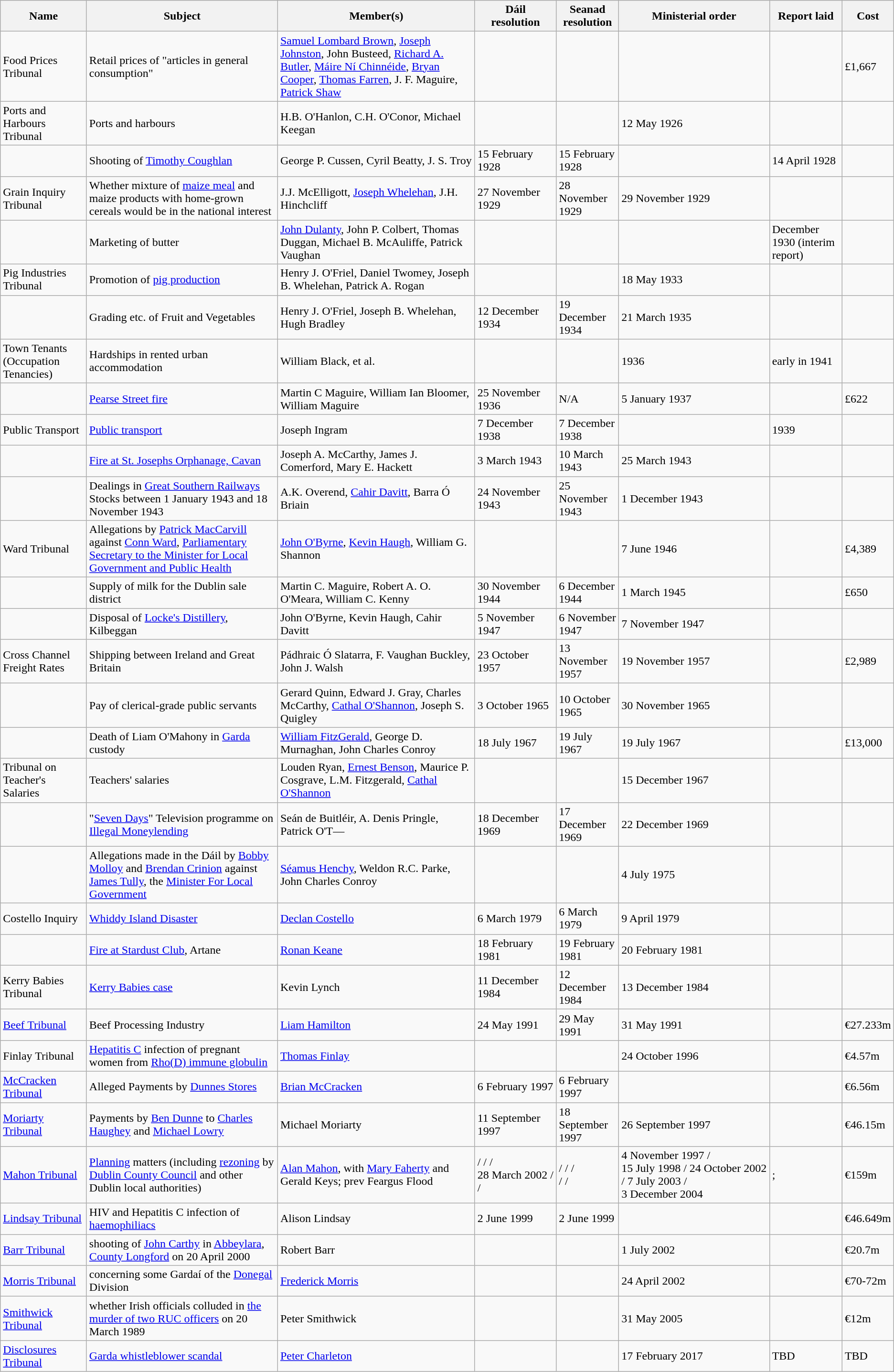<table class="wikitable sortable">
<tr>
<th>Name</th>
<th>Subject</th>
<th>Member(s)</th>
<th>Dáil<br>resolution</th>
<th>Seanad<br>resolution</th>
<th>Ministerial order</th>
<th>Report laid</th>
<th>Cost</th>
</tr>
<tr>
<td>Food Prices Tribunal</td>
<td>Retail prices of "articles in general consumption"</td>
<td><a href='#'>Samuel Lombard Brown</a>, <a href='#'>Joseph Johnston</a>, John Busteed, <a href='#'>Richard A. Butler</a>, <a href='#'>Máire Ní Chinnéide</a>, <a href='#'>Bryan Cooper</a>, <a href='#'>Thomas Farren</a>, J. F. Maguire, <a href='#'>Patrick Shaw</a></td>
<td></td>
<td></td>
<td></td>
<td></td>
<td>£1,667</td>
</tr>
<tr>
<td>Ports and Harbours Tribunal</td>
<td>Ports and harbours</td>
<td>H.B. O'Hanlon, C.H. O'Conor, Michael Keegan</td>
<td></td>
<td></td>
<td>12 May 1926</td>
<td></td>
<td></td>
</tr>
<tr>
<td></td>
<td>Shooting of <a href='#'>Timothy Coughlan</a></td>
<td>George P. Cussen, Cyril Beatty, J. S. Troy</td>
<td>15 February 1928</td>
<td>15 February 1928</td>
<td></td>
<td>14 April 1928</td>
<td></td>
</tr>
<tr>
<td>Grain Inquiry Tribunal</td>
<td>Whether mixture of <a href='#'>maize meal</a> and maize products with home-grown cereals would be in the national interest</td>
<td>J.J. McElligott, <a href='#'>Joseph Whelehan</a>, J.H. Hinchcliff</td>
<td>27 November 1929</td>
<td>28 November 1929</td>
<td>29 November 1929</td>
<td></td>
<td></td>
</tr>
<tr>
<td></td>
<td>Marketing of butter</td>
<td><a href='#'>John Dulanty</a>, John P. Colbert, Thomas Duggan, Michael B. McAuliffe, Patrick Vaughan</td>
<td></td>
<td></td>
<td></td>
<td>December 1930 (interim report)</td>
<td></td>
</tr>
<tr>
<td>Pig Industries Tribunal</td>
<td>Promotion of <a href='#'>pig production</a></td>
<td>Henry J. O'Friel, Daniel Twomey, Joseph B. Whelehan, Patrick A. Rogan</td>
<td></td>
<td></td>
<td>18 May 1933</td>
<td></td>
<td></td>
</tr>
<tr>
<td></td>
<td>Grading etc. of Fruit and Vegetables</td>
<td>Henry J. O'Friel, Joseph B. Whelehan, Hugh Bradley</td>
<td>12 December 1934</td>
<td>19 December 1934</td>
<td>21 March 1935</td>
<td></td>
<td></td>
</tr>
<tr>
<td>Town Tenants (Occupation Tenancies)</td>
<td>Hardships in rented urban accommodation</td>
<td>William Black, et al.</td>
<td></td>
<td></td>
<td>1936</td>
<td>early in 1941</td>
<td></td>
</tr>
<tr>
<td></td>
<td><a href='#'>Pearse Street fire</a></td>
<td>Martin C Maguire, William Ian Bloomer, William Maguire</td>
<td>25 November 1936</td>
<td>N/A</td>
<td>5 January 1937</td>
<td></td>
<td>£622</td>
</tr>
<tr>
<td>Public Transport</td>
<td><a href='#'>Public transport</a></td>
<td>Joseph Ingram</td>
<td>7 December 1938</td>
<td>7 December 1938</td>
<td></td>
<td>1939</td>
<td></td>
</tr>
<tr>
<td></td>
<td><a href='#'>Fire at St. Josephs Orphanage, Cavan</a></td>
<td>Joseph A. McCarthy, James J. Comerford, Mary E. Hackett</td>
<td>3 March 1943</td>
<td>10 March 1943</td>
<td>25 March 1943</td>
<td></td>
<td></td>
</tr>
<tr>
<td></td>
<td>Dealings in <a href='#'>Great Southern Railways</a> Stocks between 1 January 1943 and 18 November 1943</td>
<td>A.K. Overend, <a href='#'>Cahir Davitt</a>, Barra Ó Briain</td>
<td>24 November 1943</td>
<td>25 November 1943</td>
<td>1 December 1943</td>
<td></td>
<td></td>
</tr>
<tr>
<td>Ward Tribunal</td>
<td>Allegations by <a href='#'>Patrick MacCarvill</a> against <a href='#'>Conn Ward</a>, <a href='#'>Parliamentary Secretary to the Minister for Local Government and Public Health</a></td>
<td><a href='#'>John O'Byrne</a>, <a href='#'>Kevin Haugh</a>, William G. Shannon</td>
<td></td>
<td></td>
<td>7 June 1946</td>
<td></td>
<td>£4,389</td>
</tr>
<tr>
<td></td>
<td>Supply of milk for the Dublin sale district</td>
<td>Martin C. Maguire, Robert A. O. O'Meara, William C. Kenny</td>
<td>30 November 1944</td>
<td>6 December 1944</td>
<td>1 March 1945</td>
<td></td>
<td>£650</td>
</tr>
<tr>
<td></td>
<td>Disposal of <a href='#'>Locke's Distillery</a>, Kilbeggan</td>
<td>John O'Byrne, Kevin Haugh, Cahir Davitt</td>
<td>5 November 1947</td>
<td>6 November 1947</td>
<td>7 November 1947</td>
<td></td>
<td></td>
</tr>
<tr>
<td>Cross Channel Freight Rates</td>
<td>Shipping between Ireland and Great Britain</td>
<td>Pádhraic Ó Slatarra, F. Vaughan Buckley, John J. Walsh</td>
<td>23 October 1957</td>
<td>13 November 1957</td>
<td>19 November 1957</td>
<td></td>
<td>£2,989</td>
</tr>
<tr>
<td></td>
<td>Pay of clerical-grade public servants</td>
<td>Gerard Quinn, Edward J. Gray, Charles McCarthy, <a href='#'>Cathal O'Shannon</a>, Joseph S. Quigley</td>
<td>3 October 1965</td>
<td>10 October 1965</td>
<td>30 November 1965</td>
<td></td>
<td></td>
</tr>
<tr>
<td></td>
<td>Death of Liam O'Mahony in <a href='#'>Garda</a> custody</td>
<td><a href='#'>William FitzGerald</a>, George D. Murnaghan, John Charles Conroy</td>
<td>18 July 1967</td>
<td>19 July 1967</td>
<td>19 July 1967</td>
<td></td>
<td>£13,000</td>
</tr>
<tr>
<td>Tribunal on Teacher's Salaries</td>
<td>Teachers' salaries</td>
<td>Louden Ryan, <a href='#'>Ernest Benson</a>, Maurice P. Cosgrave, L.M. Fitzgerald, <a href='#'>Cathal O'Shannon</a></td>
<td></td>
<td></td>
<td>15 December 1967</td>
<td></td>
<td></td>
</tr>
<tr>
<td></td>
<td>"<a href='#'>Seven Days</a>" Television programme on <a href='#'>Illegal Moneylending</a></td>
<td>Seán de Buitléir, A. Denis Pringle, Patrick O'T—</td>
<td>18 December 1969</td>
<td>17 December 1969</td>
<td>22 December 1969</td>
<td></td>
<td></td>
</tr>
<tr>
<td></td>
<td>Allegations made in the Dáil by <a href='#'>Bobby Molloy</a> and <a href='#'>Brendan Crinion</a> against <a href='#'>James Tully</a>, the <a href='#'>Minister For Local Government</a></td>
<td><a href='#'>Séamus Henchy</a>, Weldon R.C. Parke, John Charles Conroy</td>
<td></td>
<td></td>
<td>4 July 1975</td>
<td></td>
<td></td>
</tr>
<tr>
<td>Costello Inquiry</td>
<td><a href='#'>Whiddy Island Disaster</a></td>
<td><a href='#'>Declan Costello</a></td>
<td>6 March 1979</td>
<td>6 March 1979</td>
<td>9 April 1979</td>
<td></td>
<td></td>
</tr>
<tr>
<td></td>
<td><a href='#'>Fire at Stardust Club</a>, Artane</td>
<td><a href='#'>Ronan Keane</a></td>
<td>18 February 1981</td>
<td>19 February 1981</td>
<td>20 February 1981</td>
<td></td>
<td></td>
</tr>
<tr>
<td>Kerry Babies Tribunal</td>
<td><a href='#'>Kerry Babies case</a></td>
<td>Kevin Lynch</td>
<td>11 December 1984</td>
<td>12 December 1984</td>
<td>13 December 1984</td>
<td></td>
</tr>
<tr>
<td><a href='#'>Beef Tribunal</a></td>
<td>Beef Processing Industry</td>
<td><a href='#'>Liam Hamilton</a></td>
<td>24 May 1991</td>
<td>29 May 1991</td>
<td>31 May 1991</td>
<td></td>
<td>€27.233m</td>
</tr>
<tr>
<td>Finlay Tribunal</td>
<td><a href='#'>Hepatitis C</a> infection of pregnant women from <a href='#'>Rho(D) immune globulin</a></td>
<td><a href='#'>Thomas Finlay</a></td>
<td></td>
<td></td>
<td>24 October 1996</td>
<td></td>
<td>€4.57m</td>
</tr>
<tr>
<td><a href='#'>McCracken Tribunal</a></td>
<td>Alleged Payments by <a href='#'>Dunnes Stores</a></td>
<td><a href='#'>Brian McCracken</a></td>
<td>6 February 1997</td>
<td>6 February 1997</td>
<td></td>
<td></td>
<td>€6.56m</td>
</tr>
<tr>
<td><a href='#'>Moriarty Tribunal</a></td>
<td>Payments by <a href='#'>Ben Dunne</a> to <a href='#'>Charles Haughey</a> and <a href='#'>Michael Lowry</a></td>
<td>Michael Moriarty</td>
<td>11 September 1997</td>
<td>18 September 1997</td>
<td>26 September 1997</td>
<td> </td>
<td>€46.15m</td>
</tr>
<tr>
<td><a href='#'>Mahon Tribunal</a></td>
<td><a href='#'>Planning</a> matters (including <a href='#'>rezoning</a> by <a href='#'>Dublin County Council</a> and other Dublin local authorities)</td>
<td><a href='#'>Alan Mahon</a>, with <a href='#'>Mary Faherty</a> and Gerald Keys; prev Feargus Flood</td>
<td> /  /  / 28 March 2002 /  / </td>
<td> /  /  /<br> / 
 / 
</td>
<td>4 November 1997 / 15 July 1998 / 24 October 2002 / 7 July 2003 / 3 December 2004</td>
<td>; </td>
<td>€159m</td>
</tr>
<tr>
<td><a href='#'>Lindsay Tribunal</a></td>
<td>HIV and Hepatitis C infection of <a href='#'>haemophiliacs</a></td>
<td>Alison Lindsay</td>
<td>2 June 1999</td>
<td>2 June 1999</td>
<td></td>
<td></td>
<td>€46.649m</td>
</tr>
<tr>
<td><a href='#'>Barr Tribunal</a></td>
<td>shooting of <a href='#'>John Carthy</a> in <a href='#'>Abbeylara</a>, <a href='#'>County Longford</a> on 20 April 2000</td>
<td>Robert Barr</td>
<td></td>
<td></td>
<td>1 July 2002</td>
<td></td>
<td>€20.7m</td>
</tr>
<tr>
<td><a href='#'>Morris Tribunal</a></td>
<td>concerning some Gardaí of the <a href='#'>Donegal</a> Division</td>
<td><a href='#'>Frederick Morris</a></td>
<td></td>
<td></td>
<td>24 April 2002</td>
<td></td>
<td>€70-72m</td>
</tr>
<tr>
<td><a href='#'>Smithwick Tribunal</a></td>
<td>whether Irish officials colluded in <a href='#'>the murder of two RUC officers</a> on 20 March 1989</td>
<td>Peter Smithwick</td>
<td></td>
<td></td>
<td>31 May 2005</td>
<td></td>
<td>€12m</td>
</tr>
<tr>
<td><a href='#'>Disclosures Tribunal</a></td>
<td><a href='#'>Garda whistleblower scandal</a></td>
<td><a href='#'>Peter Charleton</a></td>
<td></td>
<td></td>
<td>17 February 2017</td>
<td>TBD</td>
<td>TBD</td>
</tr>
</table>
